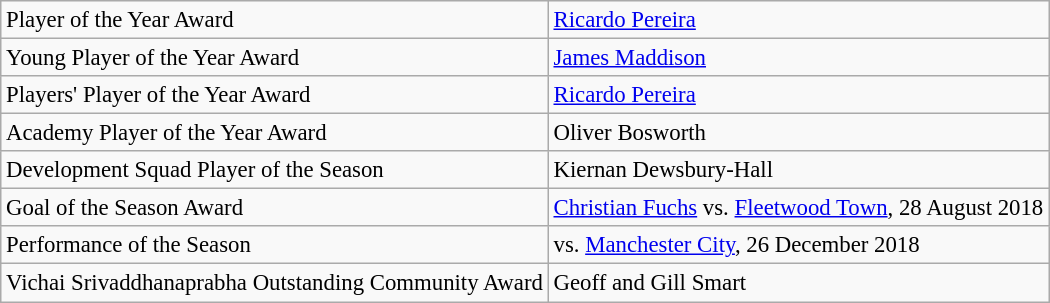<table class="wikitable" style="text-align:left; font-size:95%;">
<tr>
<td>Player of the Year Award</td>
<td> <a href='#'>Ricardo Pereira</a></td>
</tr>
<tr>
<td>Young Player of the Year Award</td>
<td> <a href='#'>James Maddison</a></td>
</tr>
<tr>
<td>Players' Player of the Year Award</td>
<td> <a href='#'>Ricardo Pereira</a></td>
</tr>
<tr>
<td>Academy Player of the Year Award</td>
<td> Oliver Bosworth</td>
</tr>
<tr>
<td>Development Squad Player of the Season</td>
<td> Kiernan Dewsbury-Hall</td>
</tr>
<tr>
<td>Goal of the Season Award</td>
<td> <a href='#'>Christian Fuchs</a> vs. <a href='#'>Fleetwood Town</a>, 28 August 2018</td>
</tr>
<tr>
<td>Performance of the Season</td>
<td>vs. <a href='#'>Manchester City</a>, 26 December 2018</td>
</tr>
<tr>
<td>Vichai Srivaddhanaprabha Outstanding Community Award</td>
<td>Geoff and Gill Smart</td>
</tr>
</table>
